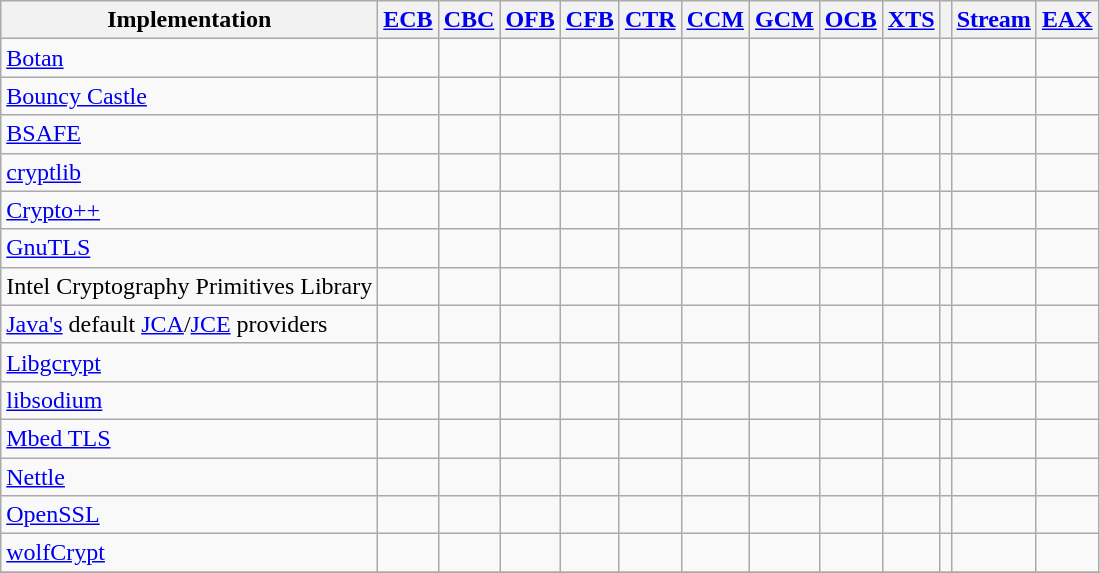<table class="wikitable sortable sort-under" style="text-align: left">
<tr>
<th>Implementation</th>
<th><a href='#'>ECB</a></th>
<th><a href='#'>CBC</a></th>
<th><a href='#'>OFB</a></th>
<th><a href='#'>CFB</a></th>
<th><a href='#'>CTR</a></th>
<th><a href='#'>CCM</a></th>
<th><a href='#'>GCM</a></th>
<th><a href='#'>OCB</a></th>
<th><a href='#'>XTS</a></th>
<th></th>
<th><a href='#'>Stream</a></th>
<th><a href='#'>EAX</a></th>
</tr>
<tr>
<td><a href='#'>Botan</a></td>
<td></td>
<td></td>
<td></td>
<td></td>
<td></td>
<td></td>
<td></td>
<td></td>
<td></td>
<td></td>
<td></td>
<td></td>
</tr>
<tr>
<td><a href='#'>Bouncy Castle</a></td>
<td></td>
<td></td>
<td></td>
<td></td>
<td></td>
<td></td>
<td></td>
<td></td>
<td></td>
<td></td>
<td></td>
<td></td>
</tr>
<tr>
<td><a href='#'>BSAFE</a></td>
<td></td>
<td></td>
<td></td>
<td></td>
<td></td>
<td></td>
<td></td>
<td></td>
<td></td>
<td></td>
<td></td>
<td></td>
</tr>
<tr>
<td><a href='#'>cryptlib</a></td>
<td></td>
<td></td>
<td></td>
<td></td>
<td></td>
<td></td>
<td></td>
<td></td>
<td></td>
<td></td>
<td></td>
<td></td>
</tr>
<tr>
<td><a href='#'>Crypto++</a></td>
<td></td>
<td></td>
<td></td>
<td></td>
<td></td>
<td></td>
<td></td>
<td></td>
<td></td>
<td></td>
<td></td>
<td></td>
</tr>
<tr>
<td><a href='#'>GnuTLS</a></td>
<td></td>
<td></td>
<td></td>
<td></td>
<td></td>
<td></td>
<td></td>
<td></td>
<td></td>
<td></td>
<td></td>
<td></td>
</tr>
<tr>
<td>Intel Cryptography Primitives Library</td>
<td></td>
<td></td>
<td></td>
<td></td>
<td></td>
<td></td>
<td></td>
<td></td>
<td></td>
<td></td>
<td></td>
<td></td>
</tr>
<tr>
<td><a href='#'>Java's</a> default <a href='#'>JCA</a>/<a href='#'>JCE</a> providers</td>
<td></td>
<td></td>
<td></td>
<td></td>
<td></td>
<td></td>
<td></td>
<td></td>
<td></td>
<td></td>
<td></td>
<td></td>
</tr>
<tr>
<td><a href='#'>Libgcrypt</a></td>
<td></td>
<td></td>
<td></td>
<td></td>
<td></td>
<td></td>
<td></td>
<td></td>
<td></td>
<td></td>
<td></td>
<td></td>
</tr>
<tr>
<td><a href='#'>libsodium</a></td>
<td></td>
<td></td>
<td></td>
<td></td>
<td></td>
<td></td>
<td></td>
<td></td>
<td></td>
<td></td>
<td></td>
<td></td>
</tr>
<tr>
<td><a href='#'>Mbed TLS</a></td>
<td></td>
<td></td>
<td></td>
<td></td>
<td></td>
<td></td>
<td></td>
<td></td>
<td></td>
<td></td>
<td></td>
<td></td>
</tr>
<tr>
<td><a href='#'>Nettle</a></td>
<td></td>
<td></td>
<td></td>
<td></td>
<td></td>
<td></td>
<td></td>
<td></td>
<td></td>
<td></td>
<td></td>
<td></td>
</tr>
<tr>
<td><a href='#'>OpenSSL</a></td>
<td></td>
<td></td>
<td></td>
<td></td>
<td></td>
<td></td>
<td></td>
<td></td>
<td></td>
<td></td>
<td></td>
<td></td>
</tr>
<tr>
<td><a href='#'>wolfCrypt</a></td>
<td></td>
<td></td>
<td></td>
<td></td>
<td></td>
<td></td>
<td></td>
<td></td>
<td></td>
<td></td>
<td></td>
<td></td>
</tr>
<tr>
</tr>
</table>
